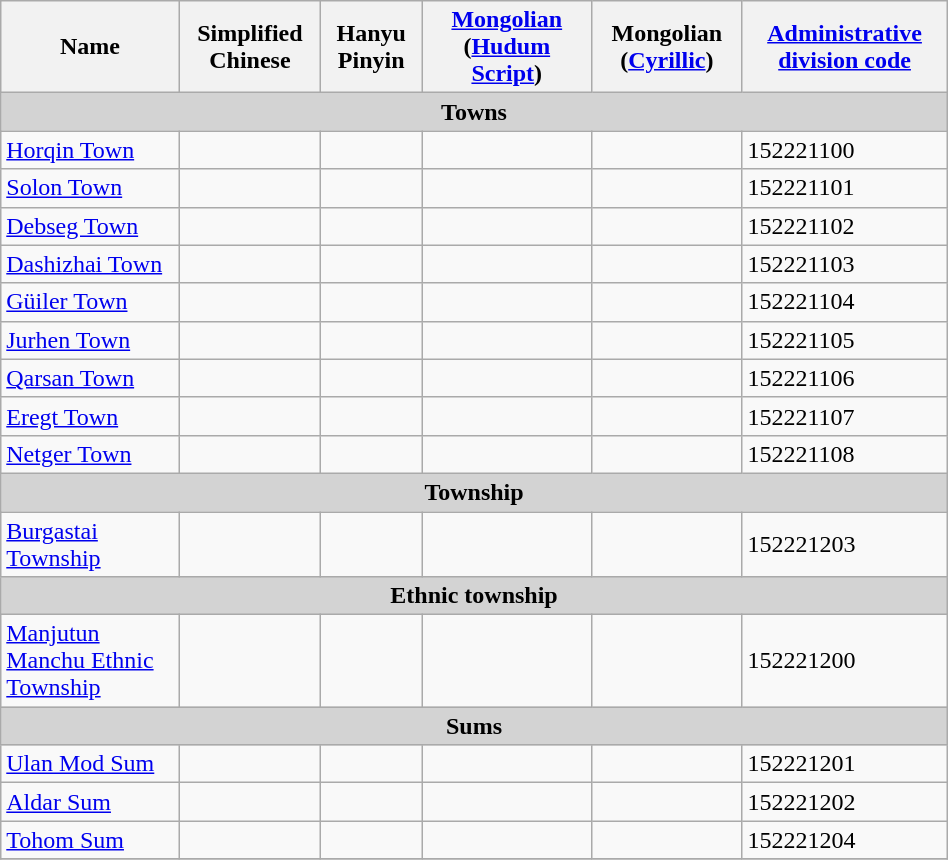<table class="wikitable" align="center" style="width:50%; border="1">
<tr>
<th>Name</th>
<th>Simplified Chinese</th>
<th>Hanyu Pinyin</th>
<th><a href='#'>Mongolian</a> (<a href='#'>Hudum Script</a>)</th>
<th>Mongolian (<a href='#'>Cyrillic</a>)</th>
<th><a href='#'>Administrative division code</a></th>
</tr>
<tr>
<td colspan="6"  style="text-align:center; background:#d3d3d3;"><strong>Towns</strong></td>
</tr>
<tr --------->
<td><a href='#'>Horqin Town</a></td>
<td></td>
<td></td>
<td></td>
<td></td>
<td>152221100</td>
</tr>
<tr>
<td><a href='#'>Solon Town</a></td>
<td></td>
<td></td>
<td></td>
<td></td>
<td>152221101</td>
</tr>
<tr>
<td><a href='#'>Debseg Town</a></td>
<td></td>
<td></td>
<td></td>
<td></td>
<td>152221102</td>
</tr>
<tr>
<td><a href='#'>Dashizhai Town</a></td>
<td></td>
<td></td>
<td></td>
<td></td>
<td>152221103</td>
</tr>
<tr>
<td><a href='#'>Güiler Town</a></td>
<td></td>
<td></td>
<td></td>
<td></td>
<td>152221104</td>
</tr>
<tr>
<td><a href='#'>Jurhen Town</a></td>
<td></td>
<td></td>
<td></td>
<td></td>
<td>152221105</td>
</tr>
<tr>
<td><a href='#'>Qarsan Town</a></td>
<td></td>
<td></td>
<td></td>
<td></td>
<td>152221106</td>
</tr>
<tr>
<td><a href='#'>Eregt Town</a></td>
<td></td>
<td></td>
<td></td>
<td></td>
<td>152221107</td>
</tr>
<tr>
<td><a href='#'>Netger Town</a></td>
<td></td>
<td></td>
<td></td>
<td></td>
<td>152221108</td>
</tr>
<tr>
<td colspan="6"  style="text-align:center; background:#d3d3d3;"><strong>Township</strong></td>
</tr>
<tr --------->
<td><a href='#'>Burgastai Township</a></td>
<td></td>
<td></td>
<td></td>
<td></td>
<td>152221203</td>
</tr>
<tr>
<td colspan="6"  style="text-align:center; background:#d3d3d3;"><strong>Ethnic township</strong></td>
</tr>
<tr --------->
<td><a href='#'>Manjutun Manchu Ethnic Township</a></td>
<td></td>
<td></td>
<td></td>
<td></td>
<td>152221200</td>
</tr>
<tr>
<td colspan="6"  style="text-align:center; background:#d3d3d3;"><strong>Sums</strong></td>
</tr>
<tr --------->
<td><a href='#'>Ulan Mod Sum</a></td>
<td></td>
<td></td>
<td></td>
<td></td>
<td>152221201</td>
</tr>
<tr>
<td><a href='#'>Aldar Sum</a></td>
<td></td>
<td></td>
<td></td>
<td></td>
<td>152221202</td>
</tr>
<tr>
<td><a href='#'>Tohom Sum</a></td>
<td></td>
<td></td>
<td></td>
<td></td>
<td>152221204</td>
</tr>
<tr>
</tr>
</table>
